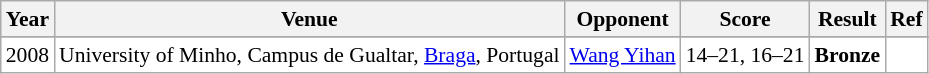<table class="sortable wikitable" style="font-size: 90%;">
<tr>
<th>Year</th>
<th>Venue</th>
<th>Opponent</th>
<th>Score</th>
<th>Result</th>
<th>Ref</th>
</tr>
<tr>
</tr>
<tr style="background:white">
<td align="center">2008</td>
<td align="left">University of Minho, Campus de Gualtar, <a href='#'>Braga</a>, Portugal</td>
<td align="left"> <a href='#'>Wang Yihan</a></td>
<td align="left">14–21, 16–21</td>
<td style="text-align:left; background:white"> <strong>Bronze</strong></td>
<td style="text-align:center; background:white"></td>
</tr>
</table>
